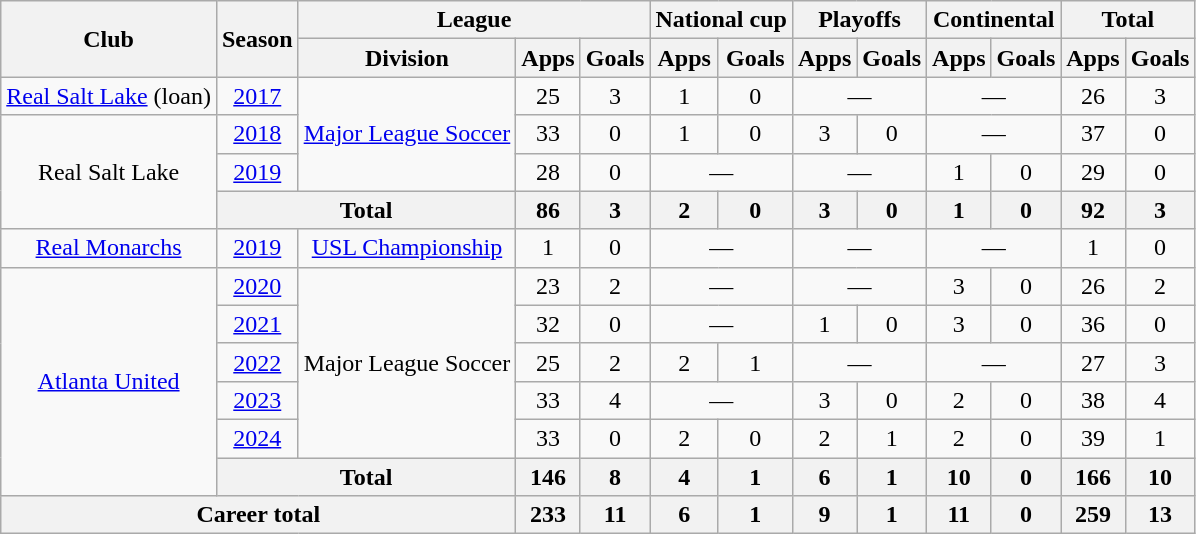<table class="wikitable" style="text-align:center">
<tr>
<th rowspan="2">Club</th>
<th rowspan="2">Season</th>
<th colspan="3">League</th>
<th colspan="2">National cup</th>
<th colspan="2">Playoffs</th>
<th colspan="2">Continental</th>
<th colspan="2">Total</th>
</tr>
<tr>
<th>Division</th>
<th>Apps</th>
<th>Goals</th>
<th>Apps</th>
<th>Goals</th>
<th>Apps</th>
<th>Goals</th>
<th>Apps</th>
<th>Goals</th>
<th>Apps</th>
<th>Goals</th>
</tr>
<tr>
<td><a href='#'>Real Salt Lake</a> (loan)</td>
<td><a href='#'>2017</a></td>
<td rowspan="3"><a href='#'>Major League Soccer</a></td>
<td>25</td>
<td>3</td>
<td>1</td>
<td>0</td>
<td colspan="2">—</td>
<td colspan="2">—</td>
<td>26</td>
<td>3</td>
</tr>
<tr>
<td rowspan="3">Real Salt Lake</td>
<td><a href='#'>2018</a></td>
<td>33</td>
<td>0</td>
<td>1</td>
<td>0</td>
<td>3</td>
<td>0</td>
<td colspan="2">—</td>
<td>37</td>
<td>0</td>
</tr>
<tr>
<td><a href='#'>2019</a></td>
<td>28</td>
<td>0</td>
<td colspan="2">—</td>
<td colspan="2">—</td>
<td>1</td>
<td>0</td>
<td>29</td>
<td>0</td>
</tr>
<tr>
<th colspan="2">Total</th>
<th>86</th>
<th>3</th>
<th>2</th>
<th>0</th>
<th>3</th>
<th>0</th>
<th>1</th>
<th>0</th>
<th>92</th>
<th>3</th>
</tr>
<tr>
<td><a href='#'>Real Monarchs</a></td>
<td><a href='#'>2019</a></td>
<td><a href='#'>USL Championship</a></td>
<td>1</td>
<td>0</td>
<td colspan="2">—</td>
<td colspan="2">—</td>
<td colspan="2">—</td>
<td>1</td>
<td>0</td>
</tr>
<tr>
<td rowspan="6"><a href='#'>Atlanta United</a></td>
<td><a href='#'>2020</a></td>
<td rowspan="5">Major League Soccer</td>
<td>23</td>
<td>2</td>
<td colspan="2">—</td>
<td colspan="2">—</td>
<td>3</td>
<td>0</td>
<td>26</td>
<td>2</td>
</tr>
<tr>
<td><a href='#'>2021</a></td>
<td>32</td>
<td>0</td>
<td colspan="2">—</td>
<td>1</td>
<td>0</td>
<td>3</td>
<td>0</td>
<td>36</td>
<td>0</td>
</tr>
<tr>
<td><a href='#'>2022</a></td>
<td>25</td>
<td>2</td>
<td>2</td>
<td>1</td>
<td colspan="2">—</td>
<td colspan="2">—</td>
<td>27</td>
<td>3</td>
</tr>
<tr>
<td><a href='#'>2023</a></td>
<td>33</td>
<td>4</td>
<td colspan="2">—</td>
<td>3</td>
<td>0</td>
<td>2</td>
<td>0</td>
<td>38</td>
<td>4</td>
</tr>
<tr>
<td><a href='#'>2024</a></td>
<td>33</td>
<td>0</td>
<td>2</td>
<td>0</td>
<td>2</td>
<td>1</td>
<td>2</td>
<td>0</td>
<td>39</td>
<td>1</td>
</tr>
<tr>
<th colspan="2">Total</th>
<th>146</th>
<th>8</th>
<th>4</th>
<th>1</th>
<th>6</th>
<th>1</th>
<th>10</th>
<th>0</th>
<th>166</th>
<th>10</th>
</tr>
<tr>
<th colspan="3">Career total</th>
<th>233</th>
<th>11</th>
<th>6</th>
<th>1</th>
<th>9</th>
<th>1</th>
<th>11</th>
<th>0</th>
<th>259</th>
<th>13</th>
</tr>
</table>
